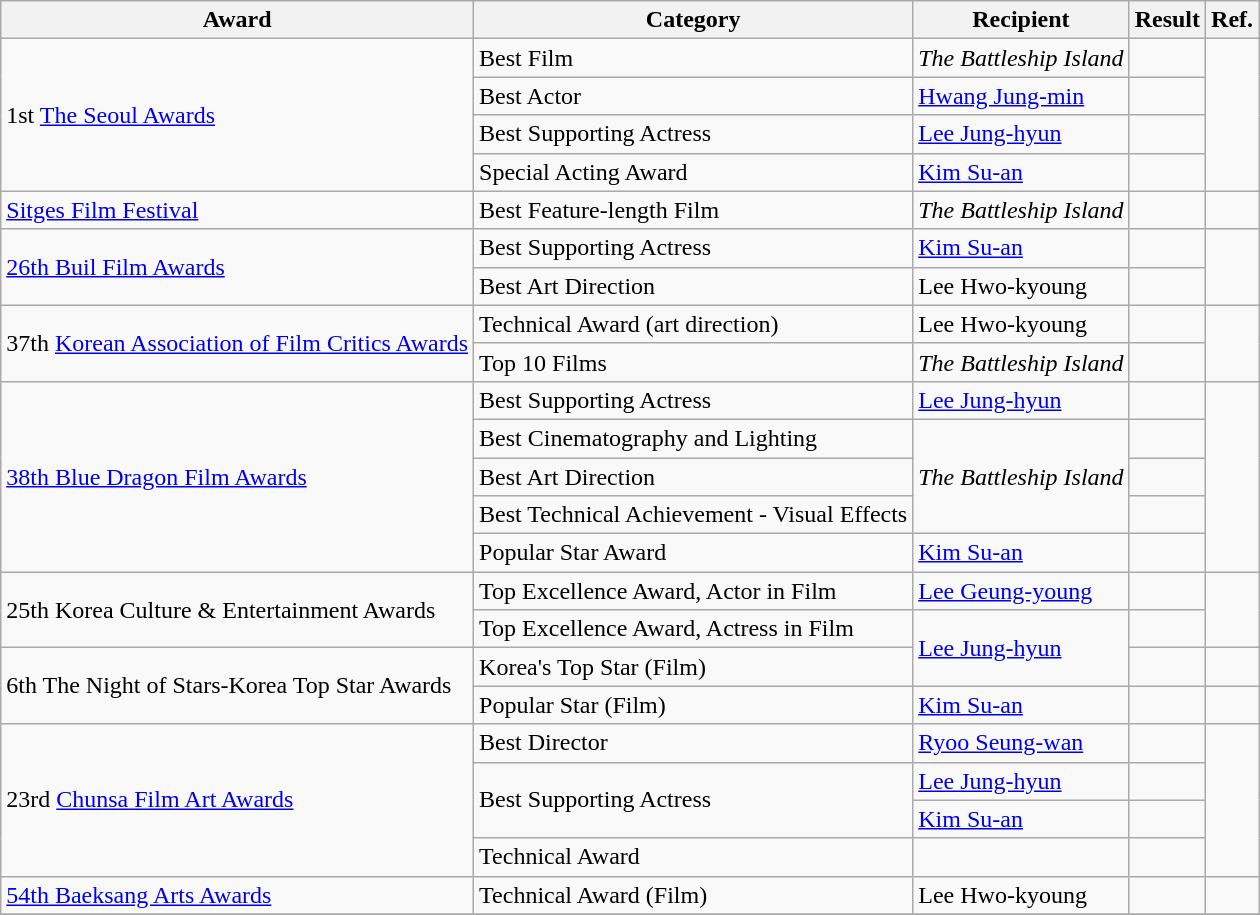<table class="wikitable">
<tr>
<th>Award</th>
<th>Category</th>
<th>Recipient</th>
<th>Result</th>
<th>Ref.</th>
</tr>
<tr>
<td rowspan="4">1st <a href='#'>The Seoul Awards</a></td>
<td>Best Film</td>
<td><em>The Battleship Island</em></td>
<td></td>
<td rowspan="4"></td>
</tr>
<tr>
<td>Best Actor</td>
<td><a href='#'>Hwang Jung-min</a></td>
<td></td>
</tr>
<tr>
<td>Best Supporting Actress</td>
<td><a href='#'>Lee Jung-hyun</a></td>
<td></td>
</tr>
<tr>
<td>Special Acting Award</td>
<td><a href='#'>Kim Su-an</a></td>
<td></td>
</tr>
<tr>
<td><a href='#'>Sitges Film Festival</a></td>
<td>Best Feature-length Film</td>
<td><em>The Battleship Island</em></td>
<td></td>
<td></td>
</tr>
<tr>
<td rowspan="2"><a href='#'>26th Buil Film Awards</a></td>
<td>Best Supporting Actress</td>
<td><a href='#'>Kim Su-an</a></td>
<td></td>
<td rowspan="2"></td>
</tr>
<tr>
<td>Best Art Direction</td>
<td>Lee Hwo-kyoung</td>
<td></td>
</tr>
<tr>
<td rowspan="2">37th <a href='#'>Korean Association of Film Critics Awards</a></td>
<td>Technical Award (art direction)</td>
<td>Lee Hwo-kyoung</td>
<td></td>
<td rowspan="2"></td>
</tr>
<tr>
<td>Top 10 Films</td>
<td><em>The Battleship Island</em></td>
<td></td>
</tr>
<tr>
<td rowspan="5"><a href='#'>38th Blue Dragon Film Awards</a></td>
<td>Best Supporting Actress</td>
<td><a href='#'>Lee Jung-hyun</a></td>
<td></td>
<td rowspan="5"></td>
</tr>
<tr>
<td>Best Cinematography and Lighting</td>
<td rowspan="3"><em>The Battleship Island</em></td>
<td></td>
</tr>
<tr>
<td>Best Art Direction</td>
<td></td>
</tr>
<tr>
<td>Best Technical Achievement - Visual Effects</td>
<td></td>
</tr>
<tr>
<td>Popular Star Award</td>
<td><a href='#'>Kim Su-an</a></td>
<td></td>
</tr>
<tr>
<td rowspan="2">25th Korea Culture & Entertainment Awards</td>
<td>Top Excellence Award, Actor in Film</td>
<td><a href='#'>Lee Geung-young</a></td>
<td></td>
<td rowspan="2"></td>
</tr>
<tr>
<td>Top Excellence Award, Actress in Film</td>
<td rowspan=2><a href='#'>Lee Jung-hyun</a></td>
<td></td>
</tr>
<tr>
<td rowspan="2">6th The Night of Stars-Korea Top Star Awards</td>
<td>Korea's Top Star (Film)</td>
<td></td>
<td></td>
</tr>
<tr>
<td>Popular Star (Film)</td>
<td><a href='#'>Kim Su-an</a></td>
<td></td>
<td></td>
</tr>
<tr>
<td rowspan=4>23rd <a href='#'>Chunsa Film Art Awards</a></td>
<td>Best Director</td>
<td><a href='#'>Ryoo Seung-wan</a></td>
<td></td>
<td rowspan=4></td>
</tr>
<tr>
<td rowspan=2>Best Supporting Actress</td>
<td><a href='#'>Lee Jung-hyun</a></td>
<td></td>
</tr>
<tr>
<td><a href='#'>Kim Su-an</a></td>
<td></td>
</tr>
<tr>
<td>Technical Award</td>
<td></td>
<td></td>
</tr>
<tr>
<td><a href='#'>54th Baeksang Arts Awards</a></td>
<td>Technical Award (Film)</td>
<td>Lee Hwo-kyoung</td>
<td></td>
<td></td>
</tr>
<tr>
</tr>
</table>
